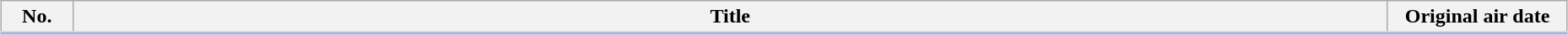<table class="wikitable" style="width:98%; margin:auto; background:#FFF;">
<tr style="border-bottom: 3px solid #CCF">
<th style="width:50px;">No.</th>
<th>Title</th>
<th style="width:135px;">Original air date</th>
</tr>
<tr>
</tr>
</table>
